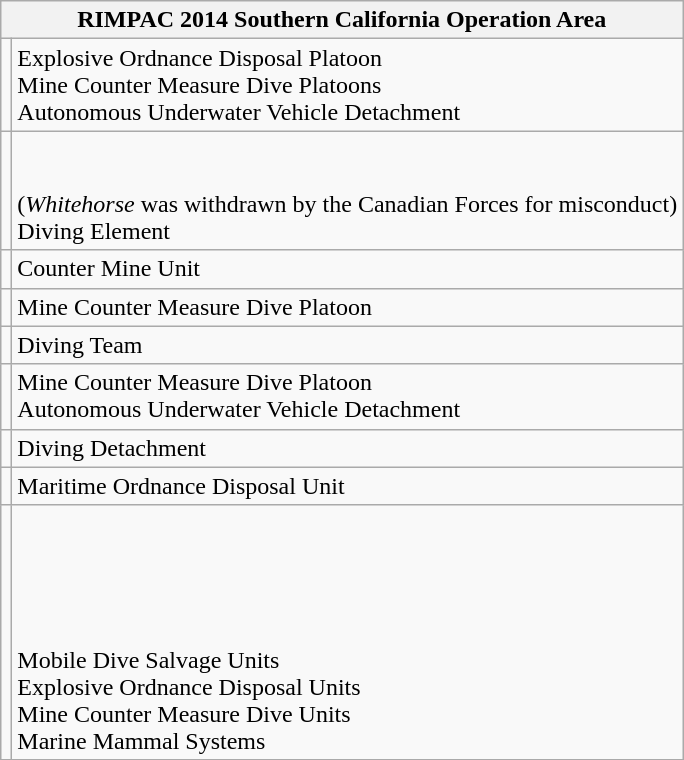<table class="wikitable collapsible collapsed">
<tr>
<th colspan=2>RIMPAC 2014 Southern California Operation Area</th>
</tr>
<tr>
<td></td>
<td>Explosive Ordnance Disposal Platoon<br>Mine Counter Measure Dive Platoons<br>Autonomous Underwater Vehicle Detachment</td>
</tr>
<tr>
<td></td>
<td><br><s></s><br>(<em>Whitehorse</em> was withdrawn by the Canadian Forces for misconduct)<br>Diving Element</td>
</tr>
<tr>
<td></td>
<td>Counter Mine Unit</td>
</tr>
<tr>
<td></td>
<td>Mine Counter Measure Dive Platoon</td>
</tr>
<tr>
<td></td>
<td>Diving Team</td>
</tr>
<tr>
<td></td>
<td>Mine Counter Measure Dive Platoon<br>Autonomous Underwater Vehicle Detachment</td>
</tr>
<tr>
<td></td>
<td>Diving Detachment</td>
</tr>
<tr>
<td></td>
<td>Maritime Ordnance Disposal Unit</td>
</tr>
<tr>
<td></td>
<td><br><br><br><br><br>Mobile Dive Salvage Units<br>Explosive Ordnance Disposal Units<br>Mine Counter Measure Dive Units<br>Marine Mammal Systems</td>
</tr>
</table>
